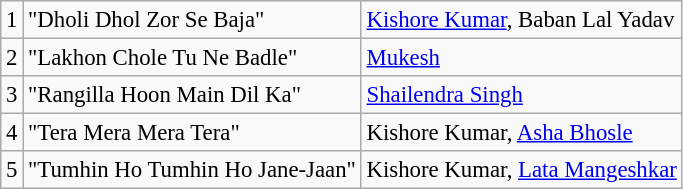<table class="wikitable" style="font-size:95%;">
<tr>
<td>1</td>
<td>"Dholi Dhol Zor Se Baja"</td>
<td><a href='#'>Kishore Kumar</a>, Baban Lal Yadav</td>
</tr>
<tr>
<td>2</td>
<td>"Lakhon Chole Tu Ne Badle"</td>
<td><a href='#'>Mukesh</a></td>
</tr>
<tr>
<td>3</td>
<td>"Rangilla Hoon Main Dil Ka"</td>
<td><a href='#'>Shailendra Singh</a></td>
</tr>
<tr>
<td>4</td>
<td>"Tera Mera Mera Tera"</td>
<td>Kishore Kumar, <a href='#'>Asha Bhosle</a></td>
</tr>
<tr>
<td>5</td>
<td>"Tumhin Ho Tumhin Ho Jane-Jaan"</td>
<td>Kishore Kumar, <a href='#'>Lata Mangeshkar</a></td>
</tr>
</table>
